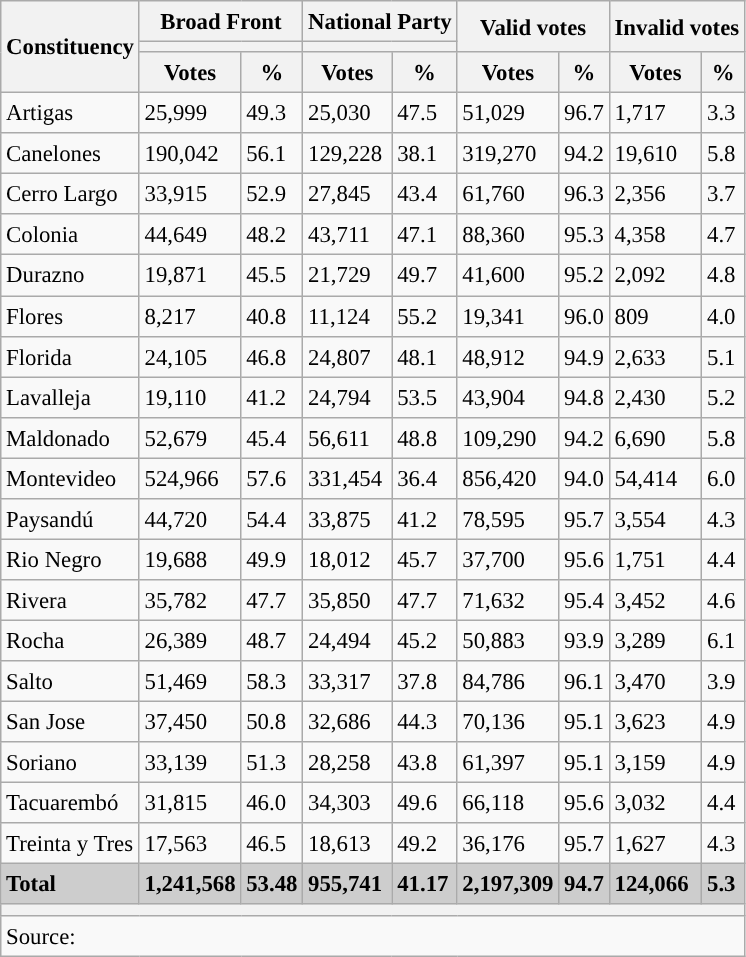<table class="wikitable sortable collapsible collapsed tpl-blanktable" style="text-align:left; font-size:95%; line-height:20px;">
<tr>
<th rowspan="3">Constituency</th>
<th colspan="2">Broad Front</th>
<th colspan="2">National Party</th>
<th colspan="2" rowspan="2">Valid votes</th>
<th colspan="2" rowspan="2">Invalid votes</th>
</tr>
<tr>
<th colspan="2" style="background:"></th>
<th colspan="2" style="background:"></th>
</tr>
<tr>
<th>Votes</th>
<th data-sort-type="number">%</th>
<th>Votes</th>
<th data-sort-type="number">%</th>
<th>Votes</th>
<th>%</th>
<th>Votes</th>
<th>%</th>
</tr>
<tr>
<td align="left">Artigas</td>
<td style="background:">25,999</td>
<td style="background:">49.3</td>
<td>25,030</td>
<td>47.5</td>
<td>51,029</td>
<td>96.7</td>
<td>1,717</td>
<td>3.3</td>
</tr>
<tr>
<td align="left">Canelones</td>
<td style="background:">190,042</td>
<td style="background:">56.1</td>
<td>129,228</td>
<td>38.1</td>
<td>319,270</td>
<td>94.2</td>
<td>19,610</td>
<td>5.8</td>
</tr>
<tr>
<td align="left">Cerro Largo</td>
<td style="background:">33,915</td>
<td style="background:">52.9</td>
<td>27,845</td>
<td>43.4</td>
<td>61,760</td>
<td>96.3</td>
<td>2,356</td>
<td>3.7</td>
</tr>
<tr>
<td align="left">Colonia</td>
<td style="background:">44,649</td>
<td style="background:">48.2</td>
<td>43,711</td>
<td>47.1</td>
<td>88,360</td>
<td>95.3</td>
<td>4,358</td>
<td>4.7</td>
</tr>
<tr>
<td align="left">Durazno</td>
<td>19,871</td>
<td>45.5</td>
<td style="background:">21,729</td>
<td style="background:">49.7</td>
<td>41,600</td>
<td>95.2</td>
<td>2,092</td>
<td>4.8</td>
</tr>
<tr>
<td align="left">Flores</td>
<td>8,217</td>
<td>40.8</td>
<td style="background:">11,124</td>
<td style="background:">55.2</td>
<td>19,341</td>
<td>96.0</td>
<td>809</td>
<td>4.0</td>
</tr>
<tr>
<td align="left">Florida</td>
<td>24,105</td>
<td>46.8</td>
<td style="background:">24,807</td>
<td style="background:">48.1</td>
<td>48,912</td>
<td>94.9</td>
<td>2,633</td>
<td>5.1</td>
</tr>
<tr>
<td align="left">Lavalleja</td>
<td>19,110</td>
<td>41.2</td>
<td style="background:">24,794</td>
<td style="background:">53.5</td>
<td>43,904</td>
<td>94.8</td>
<td>2,430</td>
<td>5.2</td>
</tr>
<tr>
<td align="left">Maldonado</td>
<td>52,679</td>
<td>45.4</td>
<td style="background:">56,611</td>
<td style="background:">48.8</td>
<td>109,290</td>
<td>94.2</td>
<td>6,690</td>
<td>5.8</td>
</tr>
<tr>
<td align="left">Montevideo</td>
<td style="background:">524,966</td>
<td style="background:">57.6</td>
<td>331,454</td>
<td>36.4</td>
<td>856,420</td>
<td>94.0</td>
<td>54,414</td>
<td>6.0</td>
</tr>
<tr>
<td align="left">Paysandú</td>
<td style="background:">44,720</td>
<td style="background:">54.4</td>
<td>33,875</td>
<td>41.2</td>
<td>78,595</td>
<td>95.7</td>
<td>3,554</td>
<td>4.3</td>
</tr>
<tr>
<td align="left">Rio Negro</td>
<td style="background:">19,688</td>
<td style="background:">49.9</td>
<td>18,012</td>
<td>45.7</td>
<td>37,700</td>
<td>95.6</td>
<td>1,751</td>
<td>4.4</td>
</tr>
<tr>
<td align="left">Rivera</td>
<td>35,782</td>
<td>47.7</td>
<td style="background:">35,850</td>
<td style="background:">47.7</td>
<td>71,632</td>
<td>95.4</td>
<td>3,452</td>
<td>4.6</td>
</tr>
<tr>
<td align="left">Rocha</td>
<td style="background:">26,389</td>
<td style="background:">48.7</td>
<td>24,494</td>
<td>45.2</td>
<td>50,883</td>
<td>93.9</td>
<td>3,289</td>
<td>6.1</td>
</tr>
<tr>
<td align="left">Salto</td>
<td style="background:">51,469</td>
<td style="background:">58.3</td>
<td>33,317</td>
<td>37.8</td>
<td>84,786</td>
<td>96.1</td>
<td>3,470</td>
<td>3.9</td>
</tr>
<tr>
<td align="left">San Jose</td>
<td style="background:">37,450</td>
<td style="background:">50.8</td>
<td>32,686</td>
<td>44.3</td>
<td>70,136</td>
<td>95.1</td>
<td>3,623</td>
<td>4.9</td>
</tr>
<tr>
<td align="left">Soriano</td>
<td style="background:">33,139</td>
<td style="background:">51.3</td>
<td>28,258</td>
<td>43.8</td>
<td>61,397</td>
<td>95.1</td>
<td>3,159</td>
<td>4.9</td>
</tr>
<tr>
<td align="left">Tacuarembó</td>
<td>31,815</td>
<td>46.0</td>
<td style="background:">34,303</td>
<td style="background:">49.6</td>
<td>66,118</td>
<td>95.6</td>
<td>3,032</td>
<td>4.4</td>
</tr>
<tr>
<td align="left">Treinta y Tres</td>
<td>17,563</td>
<td>46.5</td>
<td style="background:">18,613</td>
<td style="background:">49.2</td>
<td>36,176</td>
<td>95.7</td>
<td>1,627</td>
<td>4.3</td>
</tr>
<tr style="background:#CDCDCD;">
<td align="left"><strong>Total</strong></td>
<td style="background:"><strong>1,241,568</strong></td>
<td style="background:"><strong>53.48</strong></td>
<td><strong>955,741</strong></td>
<td><strong>41.17</strong></td>
<td><strong>2,197,309</strong></td>
<td><strong>94.7</strong></td>
<td><strong>124,066</strong></td>
<td><strong>5.3</strong></td>
</tr>
<tr>
<th colspan="9"></th>
</tr>
<tr>
<th colspan="9" style="text-align:left; font-weight:normal; background:#F9F9F9">Source: </th>
</tr>
</table>
